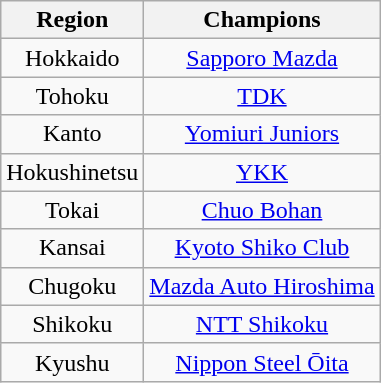<table class="wikitable" style="text-align:center;">
<tr>
<th>Region</th>
<th>Champions</th>
</tr>
<tr>
<td>Hokkaido</td>
<td><a href='#'>Sapporo Mazda</a></td>
</tr>
<tr>
<td>Tohoku</td>
<td><a href='#'>TDK</a></td>
</tr>
<tr>
<td>Kanto</td>
<td><a href='#'>Yomiuri Juniors</a></td>
</tr>
<tr>
<td>Hokushinetsu</td>
<td><a href='#'>YKK</a></td>
</tr>
<tr>
<td>Tokai</td>
<td><a href='#'>Chuo Bohan</a></td>
</tr>
<tr>
<td>Kansai</td>
<td><a href='#'>Kyoto Shiko Club</a></td>
</tr>
<tr>
<td>Chugoku</td>
<td><a href='#'>Mazda Auto Hiroshima</a></td>
</tr>
<tr>
<td>Shikoku</td>
<td><a href='#'>NTT Shikoku</a></td>
</tr>
<tr>
<td>Kyushu</td>
<td><a href='#'>Nippon Steel Ōita</a></td>
</tr>
</table>
